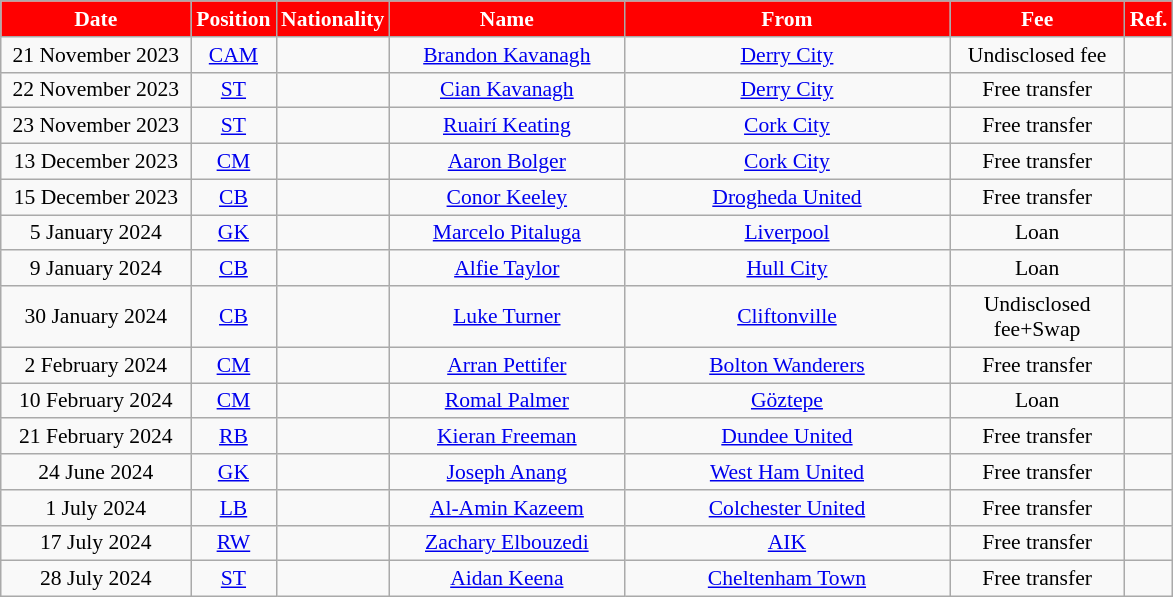<table class="wikitable"  style="text-align:center; font-size:90%; ">
<tr>
<th style="background:red; color:#FFFFFF; width:120px;">Date</th>
<th style="background:red; color:#FFFFFF; width:50px;">Position</th>
<th style="background:red; color:#FFFFFF; width:50px;">Nationality</th>
<th style="background:red; color:#FFFFFF; width:150px;">Name</th>
<th style="background:red; color:#FFFFFF; width:210px;">From</th>
<th style="background:red; color:#FFFFFF; width:110px;">Fee</th>
<th style="background:red; color:#FFFFFF; width:25px;">Ref.</th>
</tr>
<tr>
<td>21 November 2023</td>
<td><a href='#'>CAM</a></td>
<td></td>
<td><a href='#'>Brandon Kavanagh</a></td>
<td> <a href='#'>Derry City</a></td>
<td>Undisclosed fee</td>
<td></td>
</tr>
<tr>
<td>22 November 2023</td>
<td><a href='#'>ST</a></td>
<td></td>
<td><a href='#'>Cian Kavanagh</a></td>
<td> <a href='#'>Derry City</a></td>
<td>Free transfer</td>
<td></td>
</tr>
<tr>
<td>23 November 2023</td>
<td><a href='#'>ST</a></td>
<td></td>
<td><a href='#'>Ruairí Keating</a></td>
<td> <a href='#'>Cork City</a></td>
<td>Free transfer</td>
<td></td>
</tr>
<tr>
<td>13 December 2023</td>
<td><a href='#'>CM</a></td>
<td></td>
<td><a href='#'>Aaron Bolger</a></td>
<td> <a href='#'>Cork City</a></td>
<td>Free transfer</td>
<td></td>
</tr>
<tr>
<td>15 December 2023</td>
<td><a href='#'>CB</a></td>
<td></td>
<td><a href='#'>Conor Keeley</a></td>
<td> <a href='#'>Drogheda United</a></td>
<td>Free transfer</td>
<td></td>
</tr>
<tr>
<td>5 January 2024</td>
<td><a href='#'>GK</a></td>
<td></td>
<td><a href='#'>Marcelo Pitaluga</a></td>
<td> <a href='#'>Liverpool</a></td>
<td>Loan</td>
<td></td>
</tr>
<tr>
<td>9 January 2024</td>
<td><a href='#'>CB</a></td>
<td></td>
<td><a href='#'>Alfie Taylor</a></td>
<td> <a href='#'>Hull City</a></td>
<td>Loan</td>
<td></td>
</tr>
<tr>
<td>30 January 2024</td>
<td><a href='#'>CB</a></td>
<td></td>
<td><a href='#'>Luke Turner</a></td>
<td> <a href='#'>Cliftonville</a></td>
<td>Undisclosed fee+Swap</td>
<td></td>
</tr>
<tr>
<td>2 February 2024</td>
<td><a href='#'>CM</a></td>
<td></td>
<td><a href='#'>Arran Pettifer</a></td>
<td> <a href='#'>Bolton Wanderers</a></td>
<td>Free transfer</td>
<td></td>
</tr>
<tr>
<td>10 February 2024</td>
<td><a href='#'>CM</a></td>
<td></td>
<td><a href='#'>Romal Palmer</a></td>
<td> <a href='#'>Göztepe</a></td>
<td>Loan</td>
<td></td>
</tr>
<tr>
<td>21 February 2024</td>
<td><a href='#'>RB</a></td>
<td></td>
<td><a href='#'>Kieran Freeman</a></td>
<td> <a href='#'>Dundee United</a></td>
<td>Free transfer</td>
<td></td>
</tr>
<tr>
<td>24 June 2024</td>
<td><a href='#'>GK</a></td>
<td></td>
<td><a href='#'>Joseph Anang</a></td>
<td> <a href='#'>West Ham United</a></td>
<td>Free transfer</td>
<td></td>
</tr>
<tr>
<td>1 July 2024</td>
<td><a href='#'>LB</a></td>
<td></td>
<td><a href='#'>Al-Amin Kazeem</a></td>
<td> <a href='#'>Colchester United</a></td>
<td>Free transfer</td>
<td></td>
</tr>
<tr>
<td>17 July 2024</td>
<td><a href='#'>RW</a></td>
<td></td>
<td><a href='#'>Zachary Elbouzedi</a></td>
<td> <a href='#'>AIK</a></td>
<td>Free transfer</td>
<td></td>
</tr>
<tr>
<td>28 July 2024</td>
<td><a href='#'>ST</a></td>
<td></td>
<td><a href='#'>Aidan Keena</a></td>
<td> <a href='#'>Cheltenham Town</a></td>
<td>Free transfer</td>
<td></td>
</tr>
</table>
